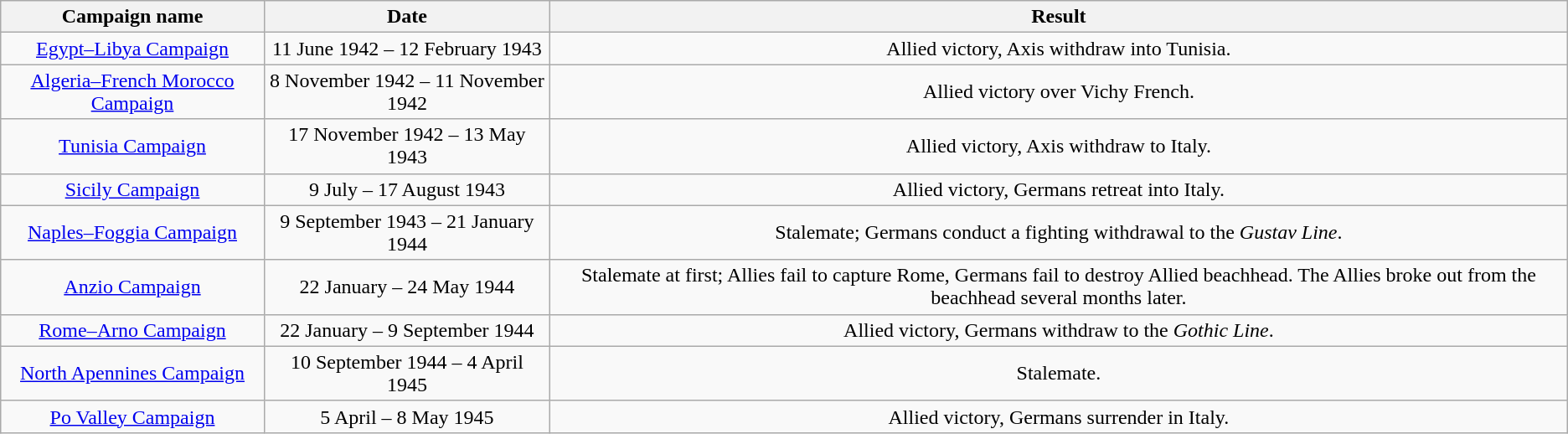<table class="wikitable sortable">
<tr>
<th scope="col">Campaign name</th>
<th scope="col">Date</th>
<th scope="col">Result</th>
</tr>
<tr>
<td scope=row align=center><a href='#'>Egypt–Libya Campaign</a></td>
<td align=center>11 June 1942 – 12 February 1943</td>
<td align=center>Allied victory, Axis withdraw into Tunisia.</td>
</tr>
<tr>
<td scope=row align=center><a href='#'>Algeria–French Morocco Campaign</a></td>
<td align=center>8 November 1942 – 11 November 1942</td>
<td align=center>Allied victory over Vichy French.</td>
</tr>
<tr>
<td scope=row align=center><a href='#'>Tunisia Campaign</a></td>
<td align=center>17 November 1942 – 13 May 1943</td>
<td align=center>Allied victory, Axis withdraw to Italy.</td>
</tr>
<tr>
<td scope=row align=center><a href='#'>Sicily Campaign</a></td>
<td align=center>9 July – 17 August 1943</td>
<td align=center>Allied victory, Germans retreat into Italy.</td>
</tr>
<tr>
<td scope=row align=center><a href='#'>Naples–Foggia Campaign</a></td>
<td align=center>9 September 1943 – 21 January 1944</td>
<td align=center>Stalemate; Germans conduct a fighting withdrawal to the <em>Gustav Line</em>.</td>
</tr>
<tr>
<td scope=row align=center><a href='#'>Anzio Campaign</a></td>
<td align=center>22 January – 24 May 1944</td>
<td align=center>Stalemate at first; Allies fail to capture Rome, Germans fail to destroy Allied beachhead. The Allies broke out from the beachhead several months later.</td>
</tr>
<tr>
<td scope=row align=center><a href='#'>Rome–Arno Campaign</a></td>
<td align=center>22 January – 9 September 1944</td>
<td align=center>Allied victory, Germans withdraw to the <em>Gothic Line</em>.</td>
</tr>
<tr>
<td scope=row align=center><a href='#'>North Apennines Campaign</a></td>
<td align=center>10 September 1944 – 4 April 1945</td>
<td align=center>Stalemate.</td>
</tr>
<tr>
<td scope=row align=center><a href='#'>Po Valley Campaign</a></td>
<td align=center>5 April – 8 May 1945</td>
<td align=center>Allied victory, Germans surrender in Italy.</td>
</tr>
</table>
